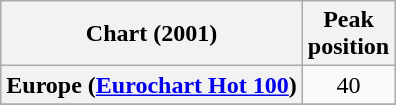<table class="wikitable sortable plainrowheaders" style="text-align:center">
<tr>
<th>Chart (2001)</th>
<th>Peak<br>position</th>
</tr>
<tr>
<th scope="row">Europe (<a href='#'>Eurochart Hot 100</a>)</th>
<td>40</td>
</tr>
<tr>
</tr>
<tr>
</tr>
<tr>
</tr>
<tr>
</tr>
<tr>
</tr>
</table>
